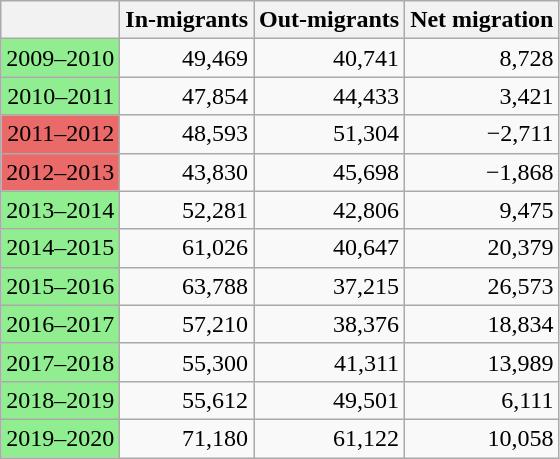<table class="wikitable">
<tr>
<th></th>
<th>In-migrants</th>
<th>Out-migrants</th>
<th>Net migration</th>
</tr>
<tr style="text-align: right;">
<td style="background: #90EE90;">2009–2010</td>
<td> 49,469</td>
<td> 40,741</td>
<td> 8,728</td>
</tr>
<tr style="text-align: right;">
<td style="background: #90EE90;">2010–2011</td>
<td> 47,854</td>
<td> 44,433</td>
<td> 3,421</td>
</tr>
<tr style="text-align: right;">
<td style="background: #EA6A6A;">2011–2012</td>
<td> 48,593</td>
<td> 51,304</td>
<td> −2,711</td>
</tr>
<tr style="text-align: right;">
<td style="background: #EA6A6A;">2012–2013</td>
<td> 43,830</td>
<td> 45,698</td>
<td> −1,868</td>
</tr>
<tr style="text-align: right;">
<td style="background: #90EE90;">2013–2014</td>
<td> 52,281</td>
<td> 42,806</td>
<td> 9,475</td>
</tr>
<tr style="text-align: right;">
<td style="background: #90EE90;">2014–2015</td>
<td> 61,026</td>
<td> 40,647</td>
<td> 20,379</td>
</tr>
<tr style="text-align: right;">
<td style="background: #90EE90;">2015–2016</td>
<td> 63,788</td>
<td> 37,215</td>
<td> 26,573</td>
</tr>
<tr style="text-align: right;">
<td style="background: #90EE90;">2016–2017</td>
<td> 57,210</td>
<td> 38,376</td>
<td> 18,834</td>
</tr>
<tr style="text-align: right;">
<td style="background: #90EE90;">2017–2018</td>
<td> 55,300</td>
<td> 41,311</td>
<td> 13,989</td>
</tr>
<tr style="text-align: right;">
<td style="background: #90EE90;">2018–2019</td>
<td> 55,612</td>
<td> 49,501</td>
<td> 6,111</td>
</tr>
<tr style="text-align: right;">
<td style="background: #90EE90;">2019–2020</td>
<td> 71,180</td>
<td> 61,122</td>
<td> 10,058</td>
</tr>
</table>
